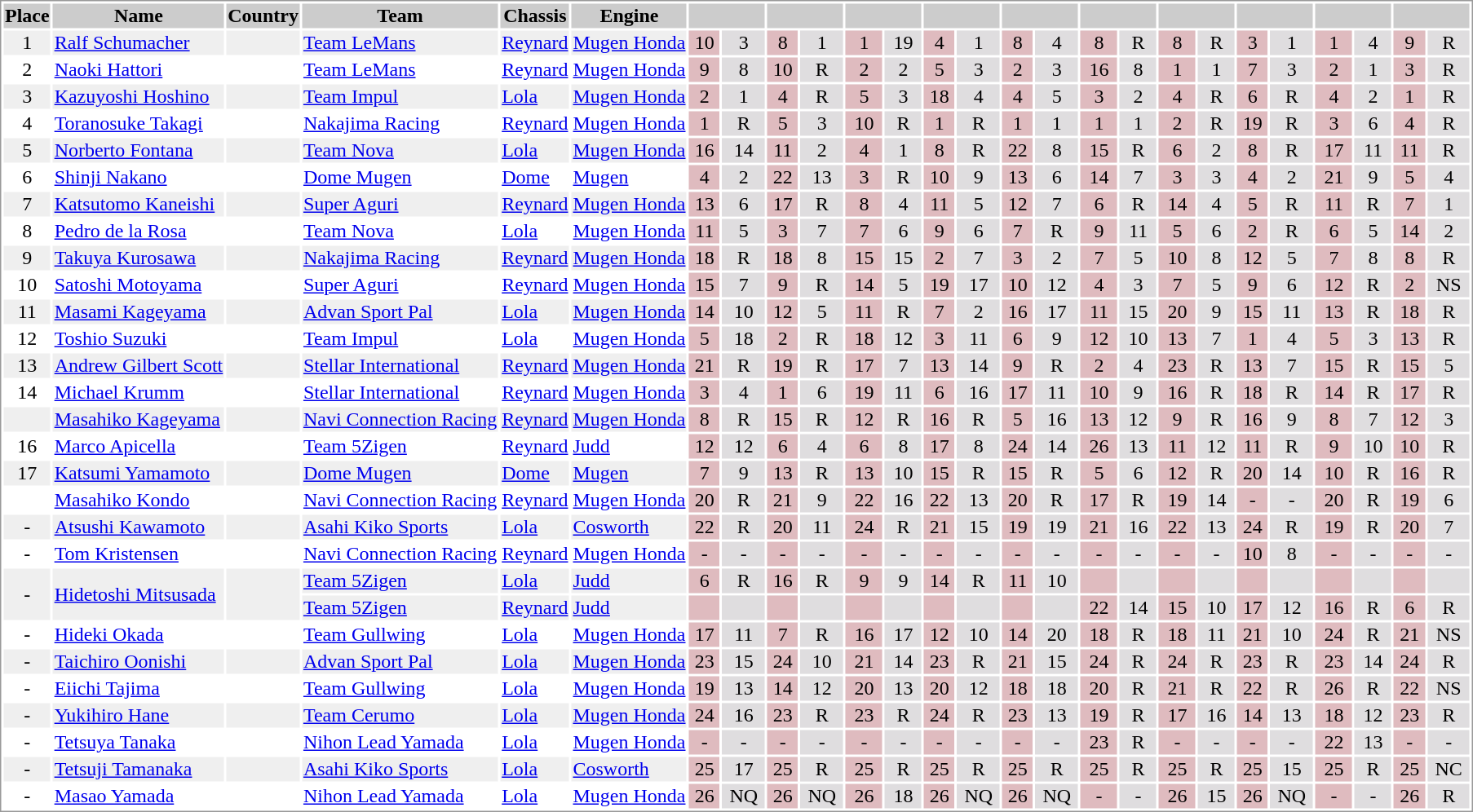<table border="0" style="border: 1px solid #999; background-color:#FFFFFF; text-align:center">
<tr align="center" style="background:#CCCCCC;">
<td><strong>Place</strong></td>
<td><strong>Name</strong></td>
<td><strong>Country</strong></td>
<td><strong>Team</strong></td>
<td><strong>Chassis</strong></td>
<td><strong>Engine</strong></td>
<td colspan=2 align=center width="60"></td>
<td colspan=2 align=center width="60"></td>
<td colspan=2 align=center width="60"></td>
<td colspan=2 align=center width="60"></td>
<td colspan=2 align=center width="60"></td>
<td colspan=2 align=center width="60"></td>
<td colspan=2 align=center width="60"></td>
<td colspan=2 align=center width="60"></td>
<td colspan=2 align=center width="60"></td>
<td colspan=2 align=center width="60"></td>
</tr>
<tr style="background:#EFEFEF;">
<td>1</td>
<td align="left"><a href='#'>Ralf Schumacher</a></td>
<td align="left"></td>
<td align="left"><a href='#'>Team LeMans</a></td>
<td align="left"><a href='#'>Reynard</a></td>
<td align="left"><a href='#'>Mugen Honda</a></td>
<td style="background:#DFBBBF;">10</td>
<td style="background:#DFDDDF;">3</td>
<td style="background:#DFBBBF;">8</td>
<td style="background:#DFDDDF;">1</td>
<td style="background:#DFBBBF;">1</td>
<td style="background:#DFDDDF;">19</td>
<td style="background:#DFBBBF;">4</td>
<td style="background:#DFDDDF;">1</td>
<td style="background:#DFBBBF;">8</td>
<td style="background:#DFDDDF;">4</td>
<td style="background:#DFBBBF;">8</td>
<td style="background:#DFDDDF;">R</td>
<td style="background:#DFBBBF;">8</td>
<td style="background:#DFDDDF;">R</td>
<td style="background:#DFBBBF;">3</td>
<td style="background:#DFDDDF;">1</td>
<td style="background:#DFBBBF;">1</td>
<td style="background:#DFDDDF;">4</td>
<td style="background:#DFBBBF;">9</td>
<td style="background:#DFDDDF;">R</td>
</tr>
<tr>
<td>2</td>
<td align="left"><a href='#'>Naoki Hattori</a></td>
<td align="left"></td>
<td align="left"><a href='#'>Team LeMans</a></td>
<td align="left"><a href='#'>Reynard</a></td>
<td align="left"><a href='#'>Mugen Honda</a></td>
<td style="background:#DFBBBF;">9</td>
<td style="background:#DFDDDF;">8</td>
<td style="background:#DFBBBF;">10</td>
<td style="background:#DFDDDF;">R</td>
<td style="background:#DFBBBF;">2</td>
<td style="background:#DFDDDF;">2</td>
<td style="background:#DFBBBF;">5</td>
<td style="background:#DFDDDF;">3</td>
<td style="background:#DFBBBF;">2</td>
<td style="background:#DFDDDF;">3</td>
<td style="background:#DFBBBF;">16</td>
<td style="background:#DFDDDF;">8</td>
<td style="background:#DFBBBF;">1</td>
<td style="background:#DFDDDF;">1</td>
<td style="background:#DFBBBF;">7</td>
<td style="background:#DFDDDF;">3</td>
<td style="background:#DFBBBF;">2</td>
<td style="background:#DFDDDF;">1</td>
<td style="background:#DFBBBF;">3</td>
<td style="background:#DFDDDF;">R</td>
</tr>
<tr style="background:#EFEFEF;">
<td>3</td>
<td align="left"><a href='#'>Kazuyoshi Hoshino</a></td>
<td align="left"></td>
<td align="left"><a href='#'>Team Impul</a></td>
<td align="left"><a href='#'>Lola</a></td>
<td align="left"><a href='#'>Mugen Honda</a></td>
<td style="background:#DFBBBF;">2</td>
<td style="background:#DFDDDF;">1</td>
<td style="background:#DFBBBF;">4</td>
<td style="background:#DFDDDF;">R</td>
<td style="background:#DFBBBF;">5</td>
<td style="background:#DFDDDF;">3</td>
<td style="background:#DFBBBF;">18</td>
<td style="background:#DFDDDF;">4</td>
<td style="background:#DFBBBF;">4</td>
<td style="background:#DFDDDF;">5</td>
<td style="background:#DFBBBF;">3</td>
<td style="background:#DFDDDF;">2</td>
<td style="background:#DFBBBF;">4</td>
<td style="background:#DFDDDF;">R</td>
<td style="background:#DFBBBF;">6</td>
<td style="background:#DFDDDF;">R</td>
<td style="background:#DFBBBF;">4</td>
<td style="background:#DFDDDF;">2</td>
<td style="background:#DFBBBF;">1</td>
<td style="background:#DFDDDF;">R</td>
</tr>
<tr>
<td>4</td>
<td align="left"><a href='#'>Toranosuke Takagi</a></td>
<td align="left"></td>
<td align="left"><a href='#'>Nakajima Racing</a></td>
<td align="left"><a href='#'>Reynard</a></td>
<td align="left"><a href='#'>Mugen Honda</a></td>
<td style="background:#DFBBBF;">1</td>
<td style="background:#DFDDDF;">R</td>
<td style="background:#DFBBBF;">5</td>
<td style="background:#DFDDDF;">3</td>
<td style="background:#DFBBBF;">10</td>
<td style="background:#DFDDDF;">R</td>
<td style="background:#DFBBBF;">1</td>
<td style="background:#DFDDDF;">R</td>
<td style="background:#DFBBBF;">1</td>
<td style="background:#DFDDDF;">1</td>
<td style="background:#DFBBBF;">1</td>
<td style="background:#DFDDDF;">1</td>
<td style="background:#DFBBBF;">2</td>
<td style="background:#DFDDDF;">R</td>
<td style="background:#DFBBBF;">19</td>
<td style="background:#DFDDDF;">R</td>
<td style="background:#DFBBBF;">3</td>
<td style="background:#DFDDDF;">6</td>
<td style="background:#DFBBBF;">4</td>
<td style="background:#DFDDDF;">R</td>
</tr>
<tr style="background:#EFEFEF;">
<td>5</td>
<td align="left"><a href='#'>Norberto Fontana</a></td>
<td align="left"></td>
<td align="left"><a href='#'>Team Nova</a></td>
<td align="left"><a href='#'>Lola</a></td>
<td align="left"><a href='#'>Mugen Honda</a></td>
<td style="background:#DFBBBF;">16</td>
<td style="background:#DFDDDF;">14</td>
<td style="background:#DFBBBF;">11</td>
<td style="background:#DFDDDF;">2</td>
<td style="background:#DFBBBF;">4</td>
<td style="background:#DFDDDF;">1</td>
<td style="background:#DFBBBF;">8</td>
<td style="background:#DFDDDF;">R</td>
<td style="background:#DFBBBF;">22</td>
<td style="background:#DFDDDF;">8</td>
<td style="background:#DFBBBF;">15</td>
<td style="background:#DFDDDF;">R</td>
<td style="background:#DFBBBF;">6</td>
<td style="background:#DFDDDF;">2</td>
<td style="background:#DFBBBF;">8</td>
<td style="background:#DFDDDF;">R</td>
<td style="background:#DFBBBF;">17</td>
<td style="background:#DFDDDF;">11</td>
<td style="background:#DFBBBF;">11</td>
<td style="background:#DFDDDF;">R</td>
</tr>
<tr>
<td>6</td>
<td align="left"><a href='#'>Shinji Nakano</a></td>
<td align="left"></td>
<td align="left"><a href='#'>Dome Mugen</a></td>
<td align="left"><a href='#'>Dome</a></td>
<td align="left"><a href='#'>Mugen</a></td>
<td style="background:#DFBBBF;">4</td>
<td style="background:#DFDDDF;">2</td>
<td style="background:#DFBBBF;">22</td>
<td style="background:#DFDDDF;">13</td>
<td style="background:#DFBBBF;">3</td>
<td style="background:#DFDDDF;">R</td>
<td style="background:#DFBBBF;">10</td>
<td style="background:#DFDDDF;">9</td>
<td style="background:#DFBBBF;">13</td>
<td style="background:#DFDDDF;">6</td>
<td style="background:#DFBBBF;">14</td>
<td style="background:#DFDDDF;">7</td>
<td style="background:#DFBBBF;">3</td>
<td style="background:#DFDDDF;">3</td>
<td style="background:#DFBBBF;">4</td>
<td style="background:#DFDDDF;">2</td>
<td style="background:#DFBBBF;">21</td>
<td style="background:#DFDDDF;">9</td>
<td style="background:#DFBBBF;">5</td>
<td style="background:#DFDDDF;">4</td>
</tr>
<tr style="background:#EFEFEF;">
<td>7</td>
<td align="left"><a href='#'>Katsutomo Kaneishi</a></td>
<td align="left"></td>
<td align="left"><a href='#'>Super Aguri</a></td>
<td align="left"><a href='#'>Reynard</a></td>
<td align="left"><a href='#'>Mugen Honda</a></td>
<td style="background:#DFBBBF;">13</td>
<td style="background:#DFDDDF;">6</td>
<td style="background:#DFBBBF;">17</td>
<td style="background:#DFDDDF;">R</td>
<td style="background:#DFBBBF;">8</td>
<td style="background:#DFDDDF;">4</td>
<td style="background:#DFBBBF;">11</td>
<td style="background:#DFDDDF;">5</td>
<td style="background:#DFBBBF;">12</td>
<td style="background:#DFDDDF;">7</td>
<td style="background:#DFBBBF;">6</td>
<td style="background:#DFDDDF;">R</td>
<td style="background:#DFBBBF;">14</td>
<td style="background:#DFDDDF;">4</td>
<td style="background:#DFBBBF;">5</td>
<td style="background:#DFDDDF;">R</td>
<td style="background:#DFBBBF;">11</td>
<td style="background:#DFDDDF;">R</td>
<td style="background:#DFBBBF;">7</td>
<td style="background:#DFDDDF;">1</td>
</tr>
<tr>
<td>8</td>
<td align="left"><a href='#'>Pedro de la Rosa</a></td>
<td align="left"></td>
<td align="left"><a href='#'>Team Nova</a></td>
<td align="left"><a href='#'>Lola</a></td>
<td align="left"><a href='#'>Mugen Honda</a></td>
<td style="background:#DFBBBF;">11</td>
<td style="background:#DFDDDF;">5</td>
<td style="background:#DFBBBF;">3</td>
<td style="background:#DFDDDF;">7</td>
<td style="background:#DFBBBF;">7</td>
<td style="background:#DFDDDF;">6</td>
<td style="background:#DFBBBF;">9</td>
<td style="background:#DFDDDF;">6</td>
<td style="background:#DFBBBF;">7</td>
<td style="background:#DFDDDF;">R</td>
<td style="background:#DFBBBF;">9</td>
<td style="background:#DFDDDF;">11</td>
<td style="background:#DFBBBF;">5</td>
<td style="background:#DFDDDF;">6</td>
<td style="background:#DFBBBF;">2</td>
<td style="background:#DFDDDF;">R</td>
<td style="background:#DFBBBF;">6</td>
<td style="background:#DFDDDF;">5</td>
<td style="background:#DFBBBF;">14</td>
<td style="background:#DFDDDF;">2</td>
</tr>
<tr style="background:#EFEFEF;">
<td>9</td>
<td align="left"><a href='#'>Takuya Kurosawa</a></td>
<td align="left"></td>
<td align="left"><a href='#'>Nakajima Racing</a></td>
<td align="left"><a href='#'>Reynard</a></td>
<td align="left"><a href='#'>Mugen Honda</a></td>
<td style="background:#DFBBBF;">18</td>
<td style="background:#DFDDDF;">R</td>
<td style="background:#DFBBBF;">18</td>
<td style="background:#DFDDDF;">8</td>
<td style="background:#DFBBBF;">15</td>
<td style="background:#DFDDDF;">15</td>
<td style="background:#DFBBBF;">2</td>
<td style="background:#DFDDDF;">7</td>
<td style="background:#DFBBBF;">3</td>
<td style="background:#DFDDDF;">2</td>
<td style="background:#DFBBBF;">7</td>
<td style="background:#DFDDDF;">5</td>
<td style="background:#DFBBBF;">10</td>
<td style="background:#DFDDDF;">8</td>
<td style="background:#DFBBBF;">12</td>
<td style="background:#DFDDDF;">5</td>
<td style="background:#DFBBBF;">7</td>
<td style="background:#DFDDDF;">8</td>
<td style="background:#DFBBBF;">8</td>
<td style="background:#DFDDDF;">R</td>
</tr>
<tr>
<td>10</td>
<td align="left"><a href='#'>Satoshi Motoyama</a></td>
<td align="left"></td>
<td align="left"><a href='#'>Super Aguri</a></td>
<td align="left"><a href='#'>Reynard</a></td>
<td align="left"><a href='#'>Mugen Honda</a></td>
<td style="background:#DFBBBF;">15</td>
<td style="background:#DFDDDF;">7</td>
<td style="background:#DFBBBF;">9</td>
<td style="background:#DFDDDF;">R</td>
<td style="background:#DFBBBF;">14</td>
<td style="background:#DFDDDF;">5</td>
<td style="background:#DFBBBF;">19</td>
<td style="background:#DFDDDF;">17</td>
<td style="background:#DFBBBF;">10</td>
<td style="background:#DFDDDF;">12</td>
<td style="background:#DFBBBF;">4</td>
<td style="background:#DFDDDF;">3</td>
<td style="background:#DFBBBF;">7</td>
<td style="background:#DFDDDF;">5</td>
<td style="background:#DFBBBF;">9</td>
<td style="background:#DFDDDF;">6</td>
<td style="background:#DFBBBF;">12</td>
<td style="background:#DFDDDF;">R</td>
<td style="background:#DFBBBF;">2</td>
<td style="background:#DFDDDF;">NS</td>
</tr>
<tr style="background:#EFEFEF;">
<td>11</td>
<td align="left"><a href='#'>Masami Kageyama</a></td>
<td align="left"></td>
<td align="left"><a href='#'>Advan Sport Pal</a></td>
<td align="left"><a href='#'>Lola</a></td>
<td align="left"><a href='#'>Mugen Honda</a></td>
<td style="background:#DFBBBF;">14</td>
<td style="background:#DFDDDF;">10</td>
<td style="background:#DFBBBF;">12</td>
<td style="background:#DFDDDF;">5</td>
<td style="background:#DFBBBF;">11</td>
<td style="background:#DFDDDF;">R</td>
<td style="background:#DFBBBF;">7</td>
<td style="background:#DFDDDF;">2</td>
<td style="background:#DFBBBF;">16</td>
<td style="background:#DFDDDF;">17</td>
<td style="background:#DFBBBF;">11</td>
<td style="background:#DFDDDF;">15</td>
<td style="background:#DFBBBF;">20</td>
<td style="background:#DFDDDF;">9</td>
<td style="background:#DFBBBF;">15</td>
<td style="background:#DFDDDF;">11</td>
<td style="background:#DFBBBF;">13</td>
<td style="background:#DFDDDF;">R</td>
<td style="background:#DFBBBF;">18</td>
<td style="background:#DFDDDF;">R</td>
</tr>
<tr>
<td>12</td>
<td align="left"><a href='#'>Toshio Suzuki</a></td>
<td align="left"></td>
<td align="left"><a href='#'>Team Impul</a></td>
<td align="left"><a href='#'>Lola</a></td>
<td align="left"><a href='#'>Mugen Honda</a></td>
<td style="background:#DFBBBF;">5</td>
<td style="background:#DFDDDF;">18</td>
<td style="background:#DFBBBF;">2</td>
<td style="background:#DFDDDF;">R</td>
<td style="background:#DFBBBF;">18</td>
<td style="background:#DFDDDF;">12</td>
<td style="background:#DFBBBF;">3</td>
<td style="background:#DFDDDF;">11</td>
<td style="background:#DFBBBF;">6</td>
<td style="background:#DFDDDF;">9</td>
<td style="background:#DFBBBF;">12</td>
<td style="background:#DFDDDF;">10</td>
<td style="background:#DFBBBF;">13</td>
<td style="background:#DFDDDF;">7</td>
<td style="background:#DFBBBF;">1</td>
<td style="background:#DFDDDF;">4</td>
<td style="background:#DFBBBF;">5</td>
<td style="background:#DFDDDF;">3</td>
<td style="background:#DFBBBF;">13</td>
<td style="background:#DFDDDF;">R</td>
</tr>
<tr style="background:#EFEFEF;">
<td>13</td>
<td align="left"><a href='#'>Andrew Gilbert Scott</a></td>
<td align="left"></td>
<td align="left"><a href='#'>Stellar International</a></td>
<td align="left"><a href='#'>Reynard</a></td>
<td align="left"><a href='#'>Mugen Honda</a></td>
<td style="background:#DFBBBF;">21</td>
<td style="background:#DFDDDF;">R</td>
<td style="background:#DFBBBF;">19</td>
<td style="background:#DFDDDF;">R</td>
<td style="background:#DFBBBF;">17</td>
<td style="background:#DFDDDF;">7</td>
<td style="background:#DFBBBF;">13</td>
<td style="background:#DFDDDF;">14</td>
<td style="background:#DFBBBF;">9</td>
<td style="background:#DFDDDF;">R</td>
<td style="background:#DFBBBF;">2</td>
<td style="background:#DFDDDF;">4</td>
<td style="background:#DFBBBF;">23</td>
<td style="background:#DFDDDF;">R</td>
<td style="background:#DFBBBF;">13</td>
<td style="background:#DFDDDF;">7</td>
<td style="background:#DFBBBF;">15</td>
<td style="background:#DFDDDF;">R</td>
<td style="background:#DFBBBF;">15</td>
<td style="background:#DFDDDF;">5</td>
</tr>
<tr>
<td>14</td>
<td align="left"><a href='#'>Michael Krumm</a></td>
<td align="left"></td>
<td align="left"><a href='#'>Stellar International</a></td>
<td align="left"><a href='#'>Reynard</a></td>
<td align="left"><a href='#'>Mugen Honda</a></td>
<td style="background:#DFBBBF;">3</td>
<td style="background:#DFDDDF;">4</td>
<td style="background:#DFBBBF;">1</td>
<td style="background:#DFDDDF;">6</td>
<td style="background:#DFBBBF;">19</td>
<td style="background:#DFDDDF;">11</td>
<td style="background:#DFBBBF;">6</td>
<td style="background:#DFDDDF;">16</td>
<td style="background:#DFBBBF;">17</td>
<td style="background:#DFDDDF;">11</td>
<td style="background:#DFBBBF;">10</td>
<td style="background:#DFDDDF;">9</td>
<td style="background:#DFBBBF;">16</td>
<td style="background:#DFDDDF;">R</td>
<td style="background:#DFBBBF;">18</td>
<td style="background:#DFDDDF;">R</td>
<td style="background:#DFBBBF;">14</td>
<td style="background:#DFDDDF;">R</td>
<td style="background:#DFBBBF;">17</td>
<td style="background:#DFDDDF;">R</td>
</tr>
<tr style="background:#EFEFEF;">
<td></td>
<td align="left"><a href='#'>Masahiko Kageyama</a></td>
<td align="left"></td>
<td align="left"><a href='#'>Navi Connection Racing</a></td>
<td align="left"><a href='#'>Reynard</a></td>
<td align="left"><a href='#'>Mugen Honda</a></td>
<td style="background:#DFBBBF;">8</td>
<td style="background:#DFDDDF;">R</td>
<td style="background:#DFBBBF;">15</td>
<td style="background:#DFDDDF;">R</td>
<td style="background:#DFBBBF;">12</td>
<td style="background:#DFDDDF;">R</td>
<td style="background:#DFBBBF;">16</td>
<td style="background:#DFDDDF;">R</td>
<td style="background:#DFBBBF;">5</td>
<td style="background:#DFDDDF;">16</td>
<td style="background:#DFBBBF;">13</td>
<td style="background:#DFDDDF;">12</td>
<td style="background:#DFBBBF;">9</td>
<td style="background:#DFDDDF;">R</td>
<td style="background:#DFBBBF;">16</td>
<td style="background:#DFDDDF;">9</td>
<td style="background:#DFBBBF;">8</td>
<td style="background:#DFDDDF;">7</td>
<td style="background:#DFBBBF;">12</td>
<td style="background:#DFDDDF;">3</td>
</tr>
<tr>
<td>16</td>
<td align="left"><a href='#'>Marco Apicella</a></td>
<td align="left"></td>
<td align="left"><a href='#'>Team 5Zigen</a></td>
<td align="left"><a href='#'>Reynard</a></td>
<td align="left"><a href='#'>Judd</a></td>
<td style="background:#DFBBBF;">12</td>
<td style="background:#DFDDDF;">12</td>
<td style="background:#DFBBBF;">6</td>
<td style="background:#DFDDDF;">4</td>
<td style="background:#DFBBBF;">6</td>
<td style="background:#DFDDDF;">8</td>
<td style="background:#DFBBBF;">17</td>
<td style="background:#DFDDDF;">8</td>
<td style="background:#DFBBBF;">24</td>
<td style="background:#DFDDDF;">14</td>
<td style="background:#DFBBBF;">26</td>
<td style="background:#DFDDDF;">13</td>
<td style="background:#DFBBBF;">11</td>
<td style="background:#DFDDDF;">12</td>
<td style="background:#DFBBBF;">11</td>
<td style="background:#DFDDDF;">R</td>
<td style="background:#DFBBBF;">9</td>
<td style="background:#DFDDDF;">10</td>
<td style="background:#DFBBBF;">10</td>
<td style="background:#DFDDDF;">R</td>
</tr>
<tr style="background:#EFEFEF;">
<td>17</td>
<td align="left"><a href='#'>Katsumi Yamamoto</a></td>
<td align="left"></td>
<td align="left"><a href='#'>Dome Mugen</a></td>
<td align="left"><a href='#'>Dome</a></td>
<td align="left"><a href='#'>Mugen</a></td>
<td style="background:#DFBBBF;">7</td>
<td style="background:#DFDDDF;">9</td>
<td style="background:#DFBBBF;">13</td>
<td style="background:#DFDDDF;">R</td>
<td style="background:#DFBBBF;">13</td>
<td style="background:#DFDDDF;">10</td>
<td style="background:#DFBBBF;">15</td>
<td style="background:#DFDDDF;">R</td>
<td style="background:#DFBBBF;">15</td>
<td style="background:#DFDDDF;">R</td>
<td style="background:#DFBBBF;">5</td>
<td style="background:#DFDDDF;">6</td>
<td style="background:#DFBBBF;">12</td>
<td style="background:#DFDDDF;">R</td>
<td style="background:#DFBBBF;">20</td>
<td style="background:#DFDDDF;">14</td>
<td style="background:#DFBBBF;">10</td>
<td style="background:#DFDDDF;">R</td>
<td style="background:#DFBBBF;">16</td>
<td style="background:#DFDDDF;">R</td>
</tr>
<tr>
<td></td>
<td align="left"><a href='#'>Masahiko Kondo</a></td>
<td align="left"></td>
<td align="left"><a href='#'>Navi Connection Racing</a></td>
<td align="left"><a href='#'>Reynard</a></td>
<td align="left"><a href='#'>Mugen Honda</a></td>
<td style="background:#DFBBBF;">20</td>
<td style="background:#DFDDDF;">R</td>
<td style="background:#DFBBBF;">21</td>
<td style="background:#DFDDDF;">9</td>
<td style="background:#DFBBBF;">22</td>
<td style="background:#DFDDDF;">16</td>
<td style="background:#DFBBBF;">22</td>
<td style="background:#DFDDDF;">13</td>
<td style="background:#DFBBBF;">20</td>
<td style="background:#DFDDDF;">R</td>
<td style="background:#DFBBBF;">17</td>
<td style="background:#DFDDDF;">R</td>
<td style="background:#DFBBBF;">19</td>
<td style="background:#DFDDDF;">14</td>
<td style="background:#DFBBBF;">-</td>
<td style="background:#DFDDDF;">-</td>
<td style="background:#DFBBBF;">20</td>
<td style="background:#DFDDDF;">R</td>
<td style="background:#DFBBBF;">19</td>
<td style="background:#DFDDDF;">6</td>
</tr>
<tr style="background:#EFEFEF;">
<td>-</td>
<td align="left"><a href='#'>Atsushi Kawamoto</a></td>
<td align="left"></td>
<td align="left"><a href='#'>Asahi Kiko Sports</a></td>
<td align="left"><a href='#'>Lola</a></td>
<td align="left"><a href='#'>Cosworth</a></td>
<td style="background:#DFBBBF;">22</td>
<td style="background:#DFDDDF;">R</td>
<td style="background:#DFBBBF;">20</td>
<td style="background:#DFDDDF;">11</td>
<td style="background:#DFBBBF;">24</td>
<td style="background:#DFDDDF;">R</td>
<td style="background:#DFBBBF;">21</td>
<td style="background:#DFDDDF;">15</td>
<td style="background:#DFBBBF;">19</td>
<td style="background:#DFDDDF;">19</td>
<td style="background:#DFBBBF;">21</td>
<td style="background:#DFDDDF;">16</td>
<td style="background:#DFBBBF;">22</td>
<td style="background:#DFDDDF;">13</td>
<td style="background:#DFBBBF;">24</td>
<td style="background:#DFDDDF;">R</td>
<td style="background:#DFBBBF;">19</td>
<td style="background:#DFDDDF;">R</td>
<td style="background:#DFBBBF;">20</td>
<td style="background:#DFDDDF;">7</td>
</tr>
<tr>
<td>-</td>
<td align="left"><a href='#'>Tom Kristensen</a></td>
<td align="left"></td>
<td align="left"><a href='#'>Navi Connection Racing</a></td>
<td align="left"><a href='#'>Reynard</a></td>
<td align="left"><a href='#'>Mugen Honda</a></td>
<td style="background:#DFBBBF;">-</td>
<td style="background:#DFDDDF;">-</td>
<td style="background:#DFBBBF;">-</td>
<td style="background:#DFDDDF;">-</td>
<td style="background:#DFBBBF;">-</td>
<td style="background:#DFDDDF;">-</td>
<td style="background:#DFBBBF;">-</td>
<td style="background:#DFDDDF;">-</td>
<td style="background:#DFBBBF;">-</td>
<td style="background:#DFDDDF;">-</td>
<td style="background:#DFBBBF;">-</td>
<td style="background:#DFDDDF;">-</td>
<td style="background:#DFBBBF;">-</td>
<td style="background:#DFDDDF;">-</td>
<td style="background:#DFBBBF;">10</td>
<td style="background:#DFDDDF;">8</td>
<td style="background:#DFBBBF;">-</td>
<td style="background:#DFDDDF;">-</td>
<td style="background:#DFBBBF;">-</td>
<td style="background:#DFDDDF;">-</td>
</tr>
<tr style="background:#EFEFEF;">
<td rowspan=2>-</td>
<td rowspan=2 align="left"><a href='#'>Hidetoshi Mitsusada</a></td>
<td rowspan=2 align="left"></td>
<td align="left"><a href='#'>Team 5Zigen</a></td>
<td align="left"><a href='#'>Lola</a></td>
<td align="left"><a href='#'>Judd</a></td>
<td style="background:#DFBBBF;">6</td>
<td style="background:#DFDDDF;">R</td>
<td style="background:#DFBBBF;">16</td>
<td style="background:#DFDDDF;">R</td>
<td style="background:#DFBBBF;">9</td>
<td style="background:#DFDDDF;">9</td>
<td style="background:#DFBBBF;">14</td>
<td style="background:#DFDDDF;">R</td>
<td style="background:#DFBBBF;">11</td>
<td style="background:#DFDDDF;">10</td>
<td style="background:#DFBBBF;"></td>
<td style="background:#DFDDDF;"></td>
<td style="background:#DFBBBF;"></td>
<td style="background:#DFDDDF;"></td>
<td style="background:#DFBBBF;"></td>
<td style="background:#DFDDDF;"></td>
<td style="background:#DFBBBF;"></td>
<td style="background:#DFDDDF;"></td>
<td style="background:#DFBBBF;"></td>
<td style="background:#DFDDDF;"></td>
</tr>
<tr style="background:#EFEFEF;">
<td align="left"><a href='#'>Team 5Zigen</a></td>
<td align="left"><a href='#'>Reynard</a></td>
<td align="left"><a href='#'>Judd</a></td>
<td style="background:#DFBBBF;"></td>
<td style="background:#DFDDDF;"></td>
<td style="background:#DFBBBF;"></td>
<td style="background:#DFDDDF;"></td>
<td style="background:#DFBBBF;"></td>
<td style="background:#DFDDDF;"></td>
<td style="background:#DFBBBF;"></td>
<td style="background:#DFDDDF;"></td>
<td style="background:#DFBBBF;"></td>
<td style="background:#DFDDDF;"></td>
<td style="background:#DFBBBF;">22</td>
<td style="background:#DFDDDF;">14</td>
<td style="background:#DFBBBF;">15</td>
<td style="background:#DFDDDF;">10</td>
<td style="background:#DFBBBF;">17</td>
<td style="background:#DFDDDF;">12</td>
<td style="background:#DFBBBF;">16</td>
<td style="background:#DFDDDF;">R</td>
<td style="background:#DFBBBF;">6</td>
<td style="background:#DFDDDF;">R</td>
</tr>
<tr>
<td>-</td>
<td align="left"><a href='#'>Hideki Okada</a></td>
<td align="left"></td>
<td align="left"><a href='#'>Team Gullwing</a></td>
<td align="left"><a href='#'>Lola</a></td>
<td align="left"><a href='#'>Mugen Honda</a></td>
<td style="background:#DFBBBF;">17</td>
<td style="background:#DFDDDF;">11</td>
<td style="background:#DFBBBF;">7</td>
<td style="background:#DFDDDF;">R</td>
<td style="background:#DFBBBF;">16</td>
<td style="background:#DFDDDF;">17</td>
<td style="background:#DFBBBF;">12</td>
<td style="background:#DFDDDF;">10</td>
<td style="background:#DFBBBF;">14</td>
<td style="background:#DFDDDF;">20</td>
<td style="background:#DFBBBF;">18</td>
<td style="background:#DFDDDF;">R</td>
<td style="background:#DFBBBF;">18</td>
<td style="background:#DFDDDF;">11</td>
<td style="background:#DFBBBF;">21</td>
<td style="background:#DFDDDF;">10</td>
<td style="background:#DFBBBF;">24</td>
<td style="background:#DFDDDF;">R</td>
<td style="background:#DFBBBF;">21</td>
<td style="background:#DFDDDF;">NS</td>
</tr>
<tr style="background:#EFEFEF;">
<td>-</td>
<td align="left"><a href='#'>Taichiro Oonishi</a></td>
<td align="left"></td>
<td align="left"><a href='#'>Advan Sport Pal</a></td>
<td align="left"><a href='#'>Lola</a></td>
<td align="left"><a href='#'>Mugen Honda</a></td>
<td style="background:#DFBBBF;">23</td>
<td style="background:#DFDDDF;">15</td>
<td style="background:#DFBBBF;">24</td>
<td style="background:#DFDDDF;">10</td>
<td style="background:#DFBBBF;">21</td>
<td style="background:#DFDDDF;">14</td>
<td style="background:#DFBBBF;">23</td>
<td style="background:#DFDDDF;">R</td>
<td style="background:#DFBBBF;">21</td>
<td style="background:#DFDDDF;">15</td>
<td style="background:#DFBBBF;">24</td>
<td style="background:#DFDDDF;">R</td>
<td style="background:#DFBBBF;">24</td>
<td style="background:#DFDDDF;">R</td>
<td style="background:#DFBBBF;">23</td>
<td style="background:#DFDDDF;">R</td>
<td style="background:#DFBBBF;">23</td>
<td style="background:#DFDDDF;">14</td>
<td style="background:#DFBBBF;">24</td>
<td style="background:#DFDDDF;">R</td>
</tr>
<tr>
<td>-</td>
<td align="left"><a href='#'>Eiichi Tajima</a></td>
<td align="left"></td>
<td align="left"><a href='#'>Team Gullwing</a></td>
<td align="left"><a href='#'>Lola</a></td>
<td align="left"><a href='#'>Mugen Honda</a></td>
<td style="background:#DFBBBF;">19</td>
<td style="background:#DFDDDF;">13</td>
<td style="background:#DFBBBF;">14</td>
<td style="background:#DFDDDF;">12</td>
<td style="background:#DFBBBF;">20</td>
<td style="background:#DFDDDF;">13</td>
<td style="background:#DFBBBF;">20</td>
<td style="background:#DFDDDF;">12</td>
<td style="background:#DFBBBF;">18</td>
<td style="background:#DFDDDF;">18</td>
<td style="background:#DFBBBF;">20</td>
<td style="background:#DFDDDF;">R</td>
<td style="background:#DFBBBF;">21</td>
<td style="background:#DFDDDF;">R</td>
<td style="background:#DFBBBF;">22</td>
<td style="background:#DFDDDF;">R</td>
<td style="background:#DFBBBF;">26</td>
<td style="background:#DFDDDF;">R</td>
<td style="background:#DFBBBF;">22</td>
<td style="background:#DFDDDF;">NS</td>
</tr>
<tr style="background:#EFEFEF;">
<td>-</td>
<td align="left"><a href='#'>Yukihiro Hane</a></td>
<td align="left"></td>
<td align="left"><a href='#'>Team Cerumo</a></td>
<td align="left"><a href='#'>Lola</a></td>
<td align="left"><a href='#'>Mugen Honda</a></td>
<td style="background:#DFBBBF;">24</td>
<td style="background:#DFDDDF;">16</td>
<td style="background:#DFBBBF;">23</td>
<td style="background:#DFDDDF;">R</td>
<td style="background:#DFBBBF;">23</td>
<td style="background:#DFDDDF;">R</td>
<td style="background:#DFBBBF;">24</td>
<td style="background:#DFDDDF;">R</td>
<td style="background:#DFBBBF;">23</td>
<td style="background:#DFDDDF;">13</td>
<td style="background:#DFBBBF;">19</td>
<td style="background:#DFDDDF;">R</td>
<td style="background:#DFBBBF;">17</td>
<td style="background:#DFDDDF;">16</td>
<td style="background:#DFBBBF;">14</td>
<td style="background:#DFDDDF;">13</td>
<td style="background:#DFBBBF;">18</td>
<td style="background:#DFDDDF;">12</td>
<td style="background:#DFBBBF;">23</td>
<td style="background:#DFDDDF;">R</td>
</tr>
<tr>
<td>-</td>
<td align="left"><a href='#'>Tetsuya Tanaka</a></td>
<td align="left"></td>
<td align="left"><a href='#'>Nihon Lead Yamada</a></td>
<td align="left"><a href='#'>Lola</a></td>
<td align="left"><a href='#'>Mugen Honda</a></td>
<td style="background:#DFBBBF;">-</td>
<td style="background:#DFDDDF;">-</td>
<td style="background:#DFBBBF;">-</td>
<td style="background:#DFDDDF;">-</td>
<td style="background:#DFBBBF;">-</td>
<td style="background:#DFDDDF;">-</td>
<td style="background:#DFBBBF;">-</td>
<td style="background:#DFDDDF;">-</td>
<td style="background:#DFBBBF;">-</td>
<td style="background:#DFDDDF;">-</td>
<td style="background:#DFBBBF;">23</td>
<td style="background:#DFDDDF;">R</td>
<td style="background:#DFBBBF;">-</td>
<td style="background:#DFDDDF;">-</td>
<td style="background:#DFBBBF;">-</td>
<td style="background:#DFDDDF;">-</td>
<td style="background:#DFBBBF;">22</td>
<td style="background:#DFDDDF;">13</td>
<td style="background:#DFBBBF;">-</td>
<td style="background:#DFDDDF;">-</td>
</tr>
<tr style="background:#EFEFEF;">
<td>-</td>
<td align="left"><a href='#'>Tetsuji Tamanaka</a></td>
<td align="left"></td>
<td align="left"><a href='#'>Asahi Kiko Sports</a></td>
<td align="left"><a href='#'>Lola</a></td>
<td align="left"><a href='#'>Cosworth</a></td>
<td style="background:#DFBBBF;">25</td>
<td style="background:#DFDDDF;">17</td>
<td style="background:#DFBBBF;">25</td>
<td style="background:#DFDDDF;">R</td>
<td style="background:#DFBBBF;">25</td>
<td style="background:#DFDDDF;">R</td>
<td style="background:#DFBBBF;">25</td>
<td style="background:#DFDDDF;">R</td>
<td style="background:#DFBBBF;">25</td>
<td style="background:#DFDDDF;">R</td>
<td style="background:#DFBBBF;">25</td>
<td style="background:#DFDDDF;">R</td>
<td style="background:#DFBBBF;">25</td>
<td style="background:#DFDDDF;">R</td>
<td style="background:#DFBBBF;">25</td>
<td style="background:#DFDDDF;">15</td>
<td style="background:#DFBBBF;">25</td>
<td style="background:#DFDDDF;">R</td>
<td style="background:#DFBBBF;">25</td>
<td style="background:#DFDDDF;">NC</td>
</tr>
<tr>
<td>-</td>
<td align="left"><a href='#'>Masao Yamada</a></td>
<td align="left"></td>
<td align="left"><a href='#'>Nihon Lead Yamada</a></td>
<td align="left"><a href='#'>Lola</a></td>
<td align="left"><a href='#'>Mugen Honda</a></td>
<td style="background:#DFBBBF;">26</td>
<td style="background:#DFDDDF;">NQ</td>
<td style="background:#DFBBBF;">26</td>
<td style="background:#DFDDDF;">NQ</td>
<td style="background:#DFBBBF;">26</td>
<td style="background:#DFDDDF;">18</td>
<td style="background:#DFBBBF;">26</td>
<td style="background:#DFDDDF;">NQ</td>
<td style="background:#DFBBBF;">26</td>
<td style="background:#DFDDDF;">NQ</td>
<td style="background:#DFBBBF;">-</td>
<td style="background:#DFDDDF;">-</td>
<td style="background:#DFBBBF;">26</td>
<td style="background:#DFDDDF;">15</td>
<td style="background:#DFBBBF;">26</td>
<td style="background:#DFDDDF;">NQ</td>
<td style="background:#DFBBBF;">-</td>
<td style="background:#DFDDDF;">-</td>
<td style="background:#DFBBBF;">26</td>
<td style="background:#DFDDDF;">R</td>
</tr>
</table>
